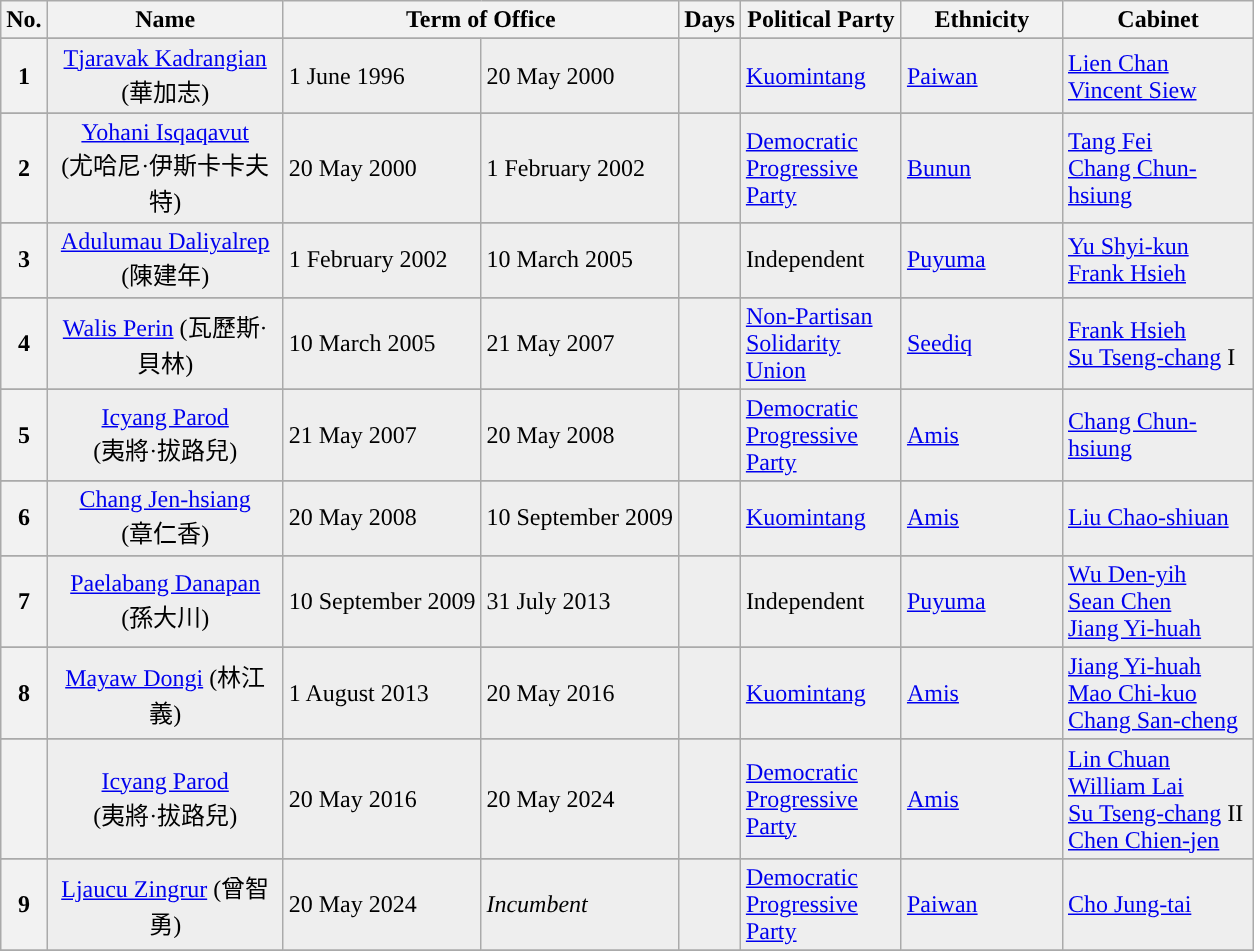<table class="wikitable">
<tr ->
<th>No.</th>
<th width="150">Name</th>
<th colspan=2 width="180">Term of Office</th>
<th>Days</th>
<th width="100">Political Party</th>
<th width="100">Ethnicity</th>
<th width="120">Cabinet</th>
</tr>
<tr ->
</tr>
<tr - bgcolor=#EEEEEE>
<th style="background:">1</th>
<td align=center><a href='#'>Tjaravak Kadrangian</a> (華加志)</td>
<td>1 June 1996</td>
<td>20 May 2000</td>
<td></td>
<td><a href='#'>Kuomintang</a></td>
<td><a href='#'>Paiwan</a></td>
<td><a href='#'>Lien Chan</a><br><a href='#'>Vincent Siew</a></td>
</tr>
<tr ->
</tr>
<tr - bgcolor=#EEEEEE>
<th style="background:">2</th>
<td align=center><a href='#'>Yohani Isqaqavut</a> <br>(尤哈尼·伊斯卡卡夫特)</td>
<td>20 May 2000</td>
<td>1 February 2002</td>
<td></td>
<td><a href='#'>Democratic Progressive Party</a></td>
<td><a href='#'>Bunun</a></td>
<td><a href='#'>Tang Fei</a><br><a href='#'>Chang Chun-hsiung</a></td>
</tr>
<tr ->
</tr>
<tr - bgcolor=#EEEEEE>
<th style="background:">3</th>
<td align=center><a href='#'>Adulumau Daliyalrep</a> (陳建年)</td>
<td>1 February 2002</td>
<td>10 March 2005</td>
<td></td>
<td>Independent</td>
<td><a href='#'>Puyuma</a></td>
<td><a href='#'>Yu Shyi-kun</a><br><a href='#'>Frank Hsieh</a></td>
</tr>
<tr ->
</tr>
<tr - bgcolor=#EEEEEE>
<th style="background:">4</th>
<td align=center><a href='#'>Walis Perin</a> (瓦歷斯·貝林)</td>
<td>10 March 2005</td>
<td>21 May 2007</td>
<td></td>
<td><a href='#'>Non-Partisan Solidarity Union</a></td>
<td><a href='#'>Seediq</a></td>
<td><a href='#'>Frank Hsieh</a><br><a href='#'>Su Tseng-chang</a> I</td>
</tr>
<tr ->
</tr>
<tr - bgcolor=#EEEEEE>
<th style="background:">5</th>
<td align=center><a href='#'>Icyang Parod</a> <br>(夷將·拔路兒)</td>
<td>21 May 2007</td>
<td>20 May 2008</td>
<td></td>
<td><a href='#'>Democratic Progressive Party</a></td>
<td><a href='#'>Amis</a></td>
<td><a href='#'>Chang Chun-hsiung</a></td>
</tr>
<tr ->
</tr>
<tr - bgcolor=#EEEEEE>
<th style="background:">6</th>
<td align=center><a href='#'>Chang Jen-hsiang</a> <br>(章仁香)</td>
<td>20 May 2008</td>
<td>10 September 2009</td>
<td></td>
<td><a href='#'>Kuomintang</a></td>
<td><a href='#'>Amis</a></td>
<td><a href='#'>Liu Chao-shiuan</a></td>
</tr>
<tr ->
</tr>
<tr - bgcolor=#EEEEEE>
<th style="background:">7</th>
<td align=center><a href='#'>Paelabang Danapan</a> <br>(孫大川)</td>
<td>10 September 2009</td>
<td>31 July 2013</td>
<td></td>
<td>Independent</td>
<td><a href='#'>Puyuma</a></td>
<td><a href='#'>Wu Den-yih</a><br><a href='#'>Sean Chen</a><br><a href='#'>Jiang Yi-huah</a></td>
</tr>
<tr ->
</tr>
<tr - bgcolor=#EEEEEE>
<th style="background:">8</th>
<td align=center><a href='#'>Mayaw Dongi</a> (林江義)</td>
<td>1 August 2013</td>
<td>20 May 2016</td>
<td></td>
<td><a href='#'>Kuomintang</a></td>
<td><a href='#'>Amis</a></td>
<td><a href='#'>Jiang Yi-huah</a><br><a href='#'>Mao Chi-kuo</a><br><a href='#'>Chang San-cheng</a></td>
</tr>
<tr ->
</tr>
<tr - bgcolor=#EEEEEE>
<th style="background:"></th>
<td align=center><a href='#'>Icyang Parod</a> <br>(夷將·拔路兒)</td>
<td>20 May 2016</td>
<td>20 May 2024</td>
<td></td>
<td><a href='#'>Democratic Progressive Party</a></td>
<td><a href='#'>Amis</a></td>
<td><a href='#'>Lin Chuan</a><br><a href='#'>William Lai</a><br><a href='#'>Su Tseng-chang</a> II<br><a href='#'>Chen Chien-jen</a></td>
</tr>
<tr ->
</tr>
<tr - bgcolor=#EEEEEE>
<th style="background:">9</th>
<td align=center><a href='#'>Ljaucu Zingrur</a> (曾智勇)</td>
<td>20 May 2024</td>
<td><em>Incumbent</em></td>
<td></td>
<td><a href='#'>Democratic Progressive Party</a></td>
<td><a href='#'>Paiwan</a></td>
<td><a href='#'>Cho Jung-tai</a></td>
</tr>
<tr ->
</tr>
</table>
